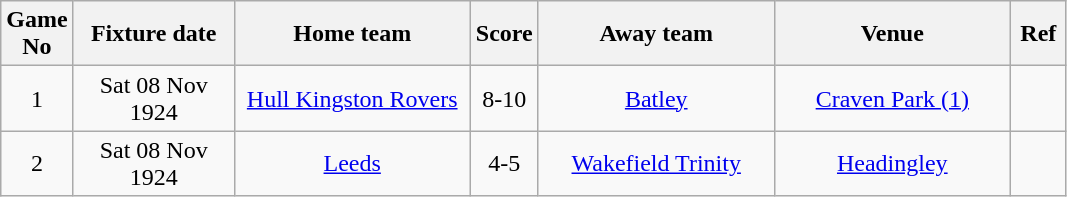<table class="wikitable" style="text-align:center;">
<tr>
<th width=20 abbr="No">Game No</th>
<th width=100 abbr="Date">Fixture date</th>
<th width=150 abbr="Home team">Home team</th>
<th width=20 abbr="Score">Score</th>
<th width=150 abbr="Away team">Away team</th>
<th width=150 abbr="Venue">Venue</th>
<th width=30 abbr="Ref">Ref</th>
</tr>
<tr>
<td>1</td>
<td>Sat 08 Nov 1924</td>
<td><a href='#'>Hull Kingston Rovers</a></td>
<td>8-10</td>
<td><a href='#'>Batley</a></td>
<td><a href='#'>Craven Park (1)</a></td>
<td></td>
</tr>
<tr>
<td>2</td>
<td>Sat 08 Nov 1924</td>
<td><a href='#'>Leeds</a></td>
<td>4-5</td>
<td><a href='#'>Wakefield Trinity</a></td>
<td><a href='#'>Headingley</a></td>
<td></td>
</tr>
</table>
